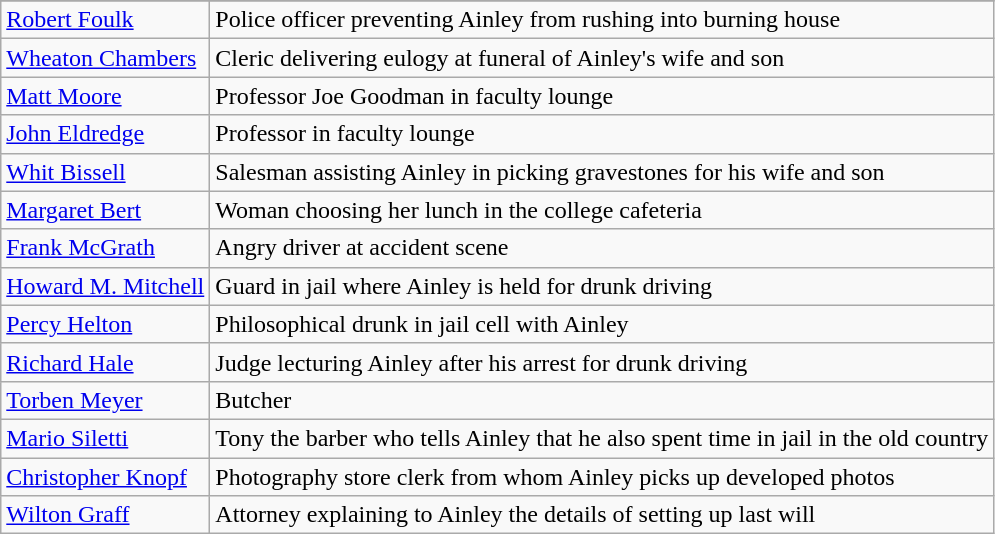<table class=wikitable>
<tr>
</tr>
<tr>
<td><a href='#'>Robert Foulk</a></td>
<td>Police officer preventing Ainley from rushing into burning house</td>
</tr>
<tr>
<td><a href='#'>Wheaton Chambers</a></td>
<td>Cleric delivering eulogy at funeral of Ainley's wife and son</td>
</tr>
<tr>
<td><a href='#'>Matt Moore</a></td>
<td>Professor Joe Goodman in faculty lounge</td>
</tr>
<tr>
<td><a href='#'>John Eldredge</a></td>
<td>Professor in faculty lounge</td>
</tr>
<tr>
<td><a href='#'>Whit Bissell</a></td>
<td>Salesman assisting Ainley in picking gravestones for his wife and son</td>
</tr>
<tr>
<td><a href='#'>Margaret Bert</a></td>
<td>Woman choosing her lunch in the college cafeteria</td>
</tr>
<tr>
<td><a href='#'>Frank McGrath</a></td>
<td>Angry driver at accident scene</td>
</tr>
<tr>
<td><a href='#'>Howard M. Mitchell</a></td>
<td>Guard in jail where Ainley is held for drunk driving</td>
</tr>
<tr>
<td><a href='#'>Percy Helton</a></td>
<td>Philosophical drunk in jail cell with Ainley</td>
</tr>
<tr>
<td><a href='#'>Richard Hale</a></td>
<td>Judge lecturing Ainley after his arrest for drunk driving</td>
</tr>
<tr>
<td><a href='#'>Torben Meyer</a></td>
<td>Butcher</td>
</tr>
<tr>
<td><a href='#'>Mario Siletti</a></td>
<td>Tony the barber who tells Ainley that he also spent time in jail in the old country</td>
</tr>
<tr>
<td><a href='#'>Christopher Knopf</a></td>
<td>Photography store clerk from whom Ainley picks up developed photos</td>
</tr>
<tr>
<td><a href='#'>Wilton Graff</a></td>
<td>Attorney explaining to Ainley the details of setting up last will</td>
</tr>
</table>
